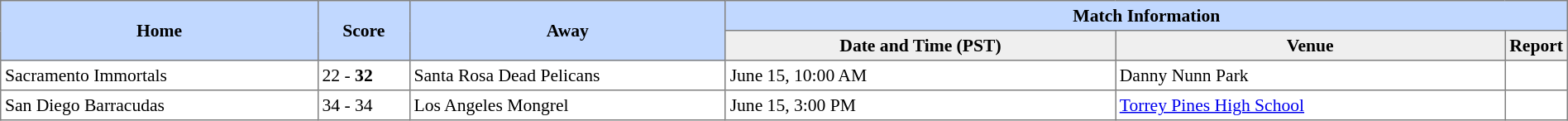<table border="1" cellpadding="3" cellspacing="0" style="border-collapse:collapse; font-size:90%; width:100%">
<tr style="background:#c1d8ff;">
<th rowspan="2" style="width:21%;">Home</th>
<th rowspan="2" style="width:6%;">Score</th>
<th rowspan="2" style="width:21%;">Away</th>
<th colspan="3">Match Information</th>
</tr>
<tr style="background:#efefef;">
<th width="26%">Date and Time (PST)</th>
<th width="26%">Venue</th>
<td><strong>Report</strong></td>
</tr>
<tr>
<td><strong></strong> Sacramento Immortals</td>
<td>22 - <strong>32</strong></td>
<td> Santa Rosa Dead Pelicans</td>
<td>June 15, 10:00 AM</td>
<td>Danny Nunn Park</td>
<td></td>
</tr>
<tr>
<td><strong></strong> San Diego Barracudas</td>
<td>34 - 34</td>
<td> Los Angeles Mongrel</td>
<td>June 15, 3:00 PM</td>
<td><a href='#'>Torrey Pines High School</a></td>
<td></td>
</tr>
</table>
